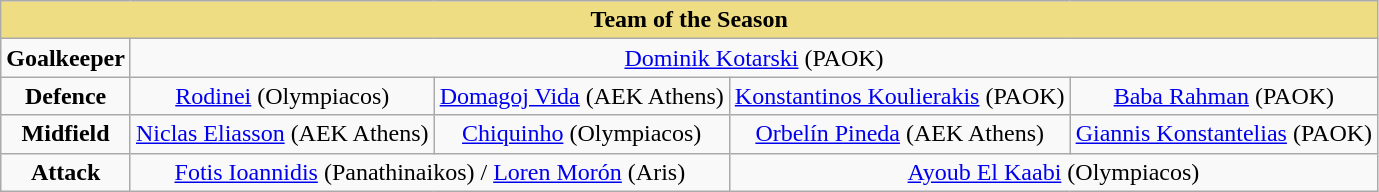<table class="wikitable" style="text-align:center">
<tr>
<th colspan="13" style="background-color: #eedd82">Team of the Season</th>
</tr>
<tr>
<td><strong>Goalkeeper</strong></td>
<td colspan="4"> <a href='#'>Dominik Kotarski</a> (PAOK)</td>
</tr>
<tr>
<td><strong>Defence</strong></td>
<td> <a href='#'>Rodinei</a> (Olympiacos)</td>
<td> <a href='#'>Domagoj Vida</a> (AEK Athens)</td>
<td> <a href='#'>Konstantinos Koulierakis</a> (PAOK)</td>
<td> <a href='#'>Baba Rahman</a> (PAOK)</td>
</tr>
<tr>
<td><strong>Midfield</strong></td>
<td> <a href='#'>Niclas Eliasson</a> (AEK Athens)</td>
<td> <a href='#'>Chiquinho</a> (Olympiacos)</td>
<td> <a href='#'>Orbelín Pineda</a> (AEK Athens)</td>
<td> <a href='#'>Giannis Konstantelias</a> (PAOK)</td>
</tr>
<tr>
<td rowspan="2"><strong>Attack</strong></td>
<td colspan="2"> <a href='#'>Fotis Ioannidis</a> (Panathinaikos) /  <a href='#'>Loren Morón</a> (Aris)</td>
<td colspan="2"> <a href='#'>Ayoub El Kaabi</a> (Olympiacos)</td>
</tr>
</table>
